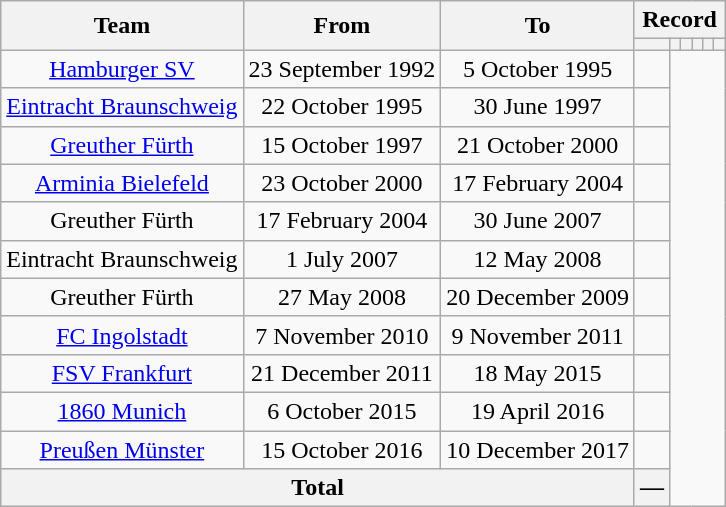<table class="wikitable" style="text-align: center">
<tr>
<th rowspan="2">Team</th>
<th rowspan="2">From</th>
<th rowspan="2">To</th>
<th colspan="6">Record</th>
</tr>
<tr>
<th></th>
<th></th>
<th></th>
<th></th>
<th></th>
<th></th>
</tr>
<tr>
<td><a href='#'>Hamburger SV</a></td>
<td>23 September 1992</td>
<td>5 October 1995<br></td>
<td></td>
</tr>
<tr>
<td><a href='#'>Eintracht Braunschweig</a></td>
<td>22 October 1995</td>
<td>30 June 1997<br></td>
<td></td>
</tr>
<tr>
<td><a href='#'>Greuther Fürth</a></td>
<td>15 October 1997</td>
<td>21 October 2000<br></td>
<td></td>
</tr>
<tr>
<td><a href='#'>Arminia Bielefeld</a></td>
<td>23 October 2000</td>
<td>17 February 2004<br></td>
<td></td>
</tr>
<tr>
<td>Greuther Fürth</td>
<td>17 February 2004</td>
<td>30 June 2007<br></td>
<td></td>
</tr>
<tr>
<td>Eintracht Braunschweig</td>
<td>1 July 2007</td>
<td>12 May 2008<br></td>
<td></td>
</tr>
<tr>
<td>Greuther Fürth</td>
<td>27 May 2008</td>
<td>20 December 2009<br></td>
<td></td>
</tr>
<tr>
<td><a href='#'>FC Ingolstadt</a></td>
<td>7 November 2010</td>
<td>9 November 2011<br></td>
<td></td>
</tr>
<tr>
<td><a href='#'>FSV Frankfurt</a></td>
<td>21 December 2011</td>
<td>18 May 2015<br></td>
<td></td>
</tr>
<tr>
<td><a href='#'>1860 Munich</a></td>
<td>6 October 2015</td>
<td>19 April 2016<br></td>
<td></td>
</tr>
<tr>
<td><a href='#'>Preußen Münster</a></td>
<td>15 October 2016</td>
<td>10 December 2017<br></td>
<td></td>
</tr>
<tr>
<th colspan="3">Total<br></th>
<th>—</th>
</tr>
</table>
